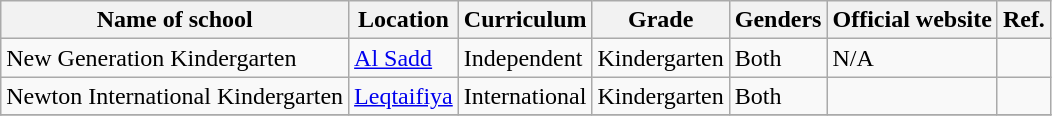<table class="wikitable">
<tr>
<th>Name of school</th>
<th>Location</th>
<th>Curriculum</th>
<th>Grade</th>
<th>Genders</th>
<th>Official website</th>
<th>Ref.</th>
</tr>
<tr>
<td>New Generation Kindergarten</td>
<td><a href='#'>Al Sadd</a></td>
<td>Independent</td>
<td>Kindergarten</td>
<td>Both</td>
<td>N/A</td>
<td></td>
</tr>
<tr>
<td>Newton International Kindergarten</td>
<td><a href='#'>Leqtaifiya</a></td>
<td>International</td>
<td>Kindergarten</td>
<td>Both</td>
<td></td>
<td></td>
</tr>
<tr>
</tr>
</table>
